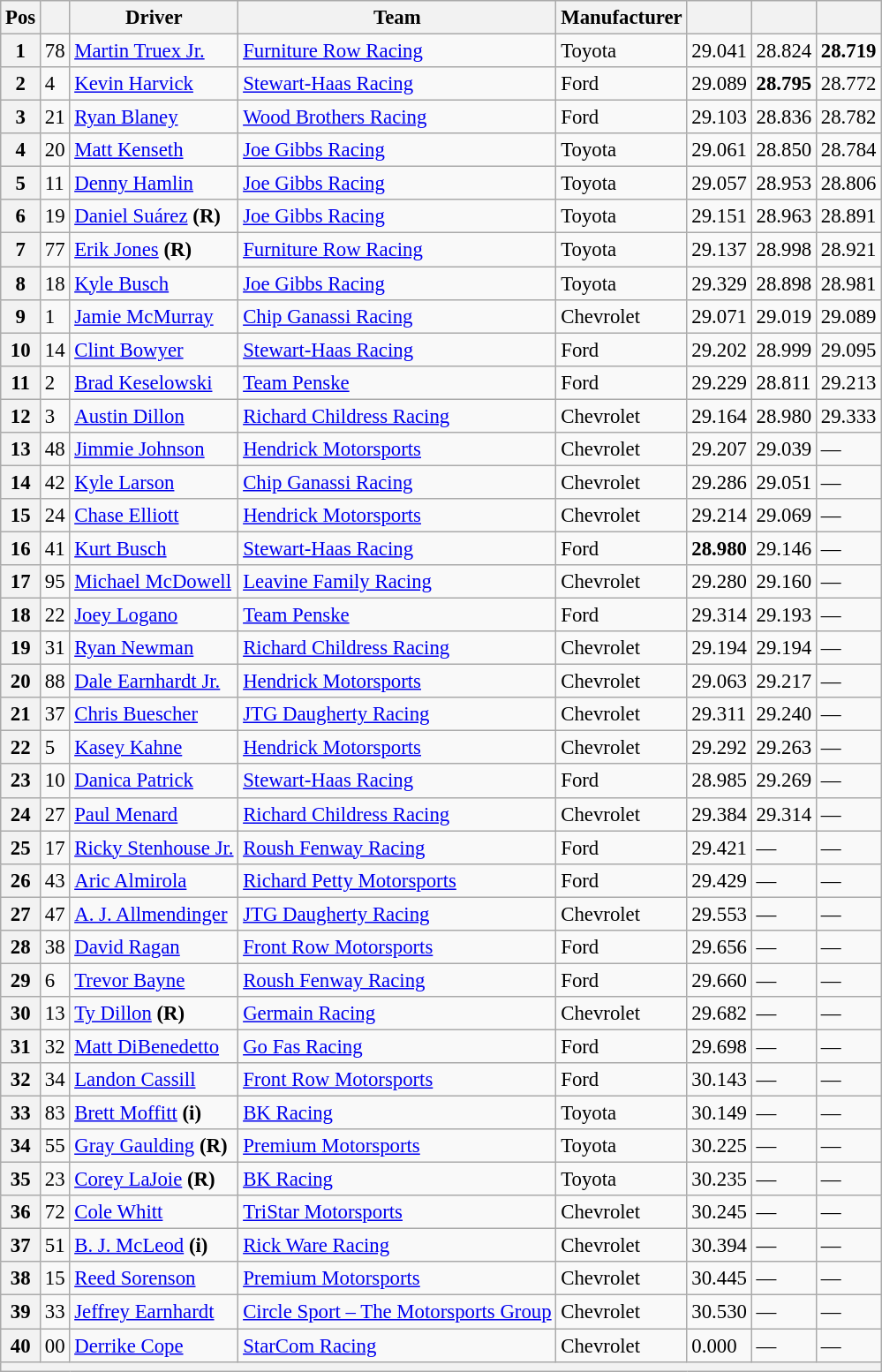<table class="wikitable" style="font-size:95%">
<tr>
<th>Pos</th>
<th></th>
<th>Driver</th>
<th>Team</th>
<th>Manufacturer</th>
<th></th>
<th></th>
<th></th>
</tr>
<tr>
<th>1</th>
<td>78</td>
<td><a href='#'>Martin Truex Jr.</a></td>
<td><a href='#'>Furniture Row Racing</a></td>
<td>Toyota</td>
<td>29.041</td>
<td>28.824</td>
<td><strong>28.719</strong></td>
</tr>
<tr>
<th>2</th>
<td>4</td>
<td><a href='#'>Kevin Harvick</a></td>
<td><a href='#'>Stewart-Haas Racing</a></td>
<td>Ford</td>
<td>29.089</td>
<td><strong>28.795</strong></td>
<td>28.772</td>
</tr>
<tr>
<th>3</th>
<td>21</td>
<td><a href='#'>Ryan Blaney</a></td>
<td><a href='#'>Wood Brothers Racing</a></td>
<td>Ford</td>
<td>29.103</td>
<td>28.836</td>
<td>28.782</td>
</tr>
<tr>
<th>4</th>
<td>20</td>
<td><a href='#'>Matt Kenseth</a></td>
<td><a href='#'>Joe Gibbs Racing</a></td>
<td>Toyota</td>
<td>29.061</td>
<td>28.850</td>
<td>28.784</td>
</tr>
<tr>
<th>5</th>
<td>11</td>
<td><a href='#'>Denny Hamlin</a></td>
<td><a href='#'>Joe Gibbs Racing</a></td>
<td>Toyota</td>
<td>29.057</td>
<td>28.953</td>
<td>28.806</td>
</tr>
<tr>
<th>6</th>
<td>19</td>
<td><a href='#'>Daniel Suárez</a> <strong>(R)</strong></td>
<td><a href='#'>Joe Gibbs Racing</a></td>
<td>Toyota</td>
<td>29.151</td>
<td>28.963</td>
<td>28.891</td>
</tr>
<tr>
<th>7</th>
<td>77</td>
<td><a href='#'>Erik Jones</a> <strong>(R)</strong></td>
<td><a href='#'>Furniture Row Racing</a></td>
<td>Toyota</td>
<td>29.137</td>
<td>28.998</td>
<td>28.921</td>
</tr>
<tr>
<th>8</th>
<td>18</td>
<td><a href='#'>Kyle Busch</a></td>
<td><a href='#'>Joe Gibbs Racing</a></td>
<td>Toyota</td>
<td>29.329</td>
<td>28.898</td>
<td>28.981</td>
</tr>
<tr>
<th>9</th>
<td>1</td>
<td><a href='#'>Jamie McMurray</a></td>
<td><a href='#'>Chip Ganassi Racing</a></td>
<td>Chevrolet</td>
<td>29.071</td>
<td>29.019</td>
<td>29.089</td>
</tr>
<tr>
<th>10</th>
<td>14</td>
<td><a href='#'>Clint Bowyer</a></td>
<td><a href='#'>Stewart-Haas Racing</a></td>
<td>Ford</td>
<td>29.202</td>
<td>28.999</td>
<td>29.095</td>
</tr>
<tr>
<th>11</th>
<td>2</td>
<td><a href='#'>Brad Keselowski</a></td>
<td><a href='#'>Team Penske</a></td>
<td>Ford</td>
<td>29.229</td>
<td>28.811</td>
<td>29.213</td>
</tr>
<tr>
<th>12</th>
<td>3</td>
<td><a href='#'>Austin Dillon</a></td>
<td><a href='#'>Richard Childress Racing</a></td>
<td>Chevrolet</td>
<td>29.164</td>
<td>28.980</td>
<td>29.333</td>
</tr>
<tr>
<th>13</th>
<td>48</td>
<td><a href='#'>Jimmie Johnson</a></td>
<td><a href='#'>Hendrick Motorsports</a></td>
<td>Chevrolet</td>
<td>29.207</td>
<td>29.039</td>
<td>—</td>
</tr>
<tr>
<th>14</th>
<td>42</td>
<td><a href='#'>Kyle Larson</a></td>
<td><a href='#'>Chip Ganassi Racing</a></td>
<td>Chevrolet</td>
<td>29.286</td>
<td>29.051</td>
<td>—</td>
</tr>
<tr>
<th>15</th>
<td>24</td>
<td><a href='#'>Chase Elliott</a></td>
<td><a href='#'>Hendrick Motorsports</a></td>
<td>Chevrolet</td>
<td>29.214</td>
<td>29.069</td>
<td>—</td>
</tr>
<tr>
<th>16</th>
<td>41</td>
<td><a href='#'>Kurt Busch</a></td>
<td><a href='#'>Stewart-Haas Racing</a></td>
<td>Ford</td>
<td><strong>28.980</strong></td>
<td>29.146</td>
<td>—</td>
</tr>
<tr>
<th>17</th>
<td>95</td>
<td><a href='#'>Michael McDowell</a></td>
<td><a href='#'>Leavine Family Racing</a></td>
<td>Chevrolet</td>
<td>29.280</td>
<td>29.160</td>
<td>—</td>
</tr>
<tr>
<th>18</th>
<td>22</td>
<td><a href='#'>Joey Logano</a></td>
<td><a href='#'>Team Penske</a></td>
<td>Ford</td>
<td>29.314</td>
<td>29.193</td>
<td>—</td>
</tr>
<tr>
<th>19</th>
<td>31</td>
<td><a href='#'>Ryan Newman</a></td>
<td><a href='#'>Richard Childress Racing</a></td>
<td>Chevrolet</td>
<td>29.194</td>
<td>29.194</td>
<td>—</td>
</tr>
<tr>
<th>20</th>
<td>88</td>
<td><a href='#'>Dale Earnhardt Jr.</a></td>
<td><a href='#'>Hendrick Motorsports</a></td>
<td>Chevrolet</td>
<td>29.063</td>
<td>29.217</td>
<td>—</td>
</tr>
<tr>
<th>21</th>
<td>37</td>
<td><a href='#'>Chris Buescher</a></td>
<td><a href='#'>JTG Daugherty Racing</a></td>
<td>Chevrolet</td>
<td>29.311</td>
<td>29.240</td>
<td>—</td>
</tr>
<tr>
<th>22</th>
<td>5</td>
<td><a href='#'>Kasey Kahne</a></td>
<td><a href='#'>Hendrick Motorsports</a></td>
<td>Chevrolet</td>
<td>29.292</td>
<td>29.263</td>
<td>—</td>
</tr>
<tr>
<th>23</th>
<td>10</td>
<td><a href='#'>Danica Patrick</a></td>
<td><a href='#'>Stewart-Haas Racing</a></td>
<td>Ford</td>
<td>28.985</td>
<td>29.269</td>
<td>—</td>
</tr>
<tr>
<th>24</th>
<td>27</td>
<td><a href='#'>Paul Menard</a></td>
<td><a href='#'>Richard Childress Racing</a></td>
<td>Chevrolet</td>
<td>29.384</td>
<td>29.314</td>
<td>—</td>
</tr>
<tr>
<th>25</th>
<td>17</td>
<td><a href='#'>Ricky Stenhouse Jr.</a></td>
<td><a href='#'>Roush Fenway Racing</a></td>
<td>Ford</td>
<td>29.421</td>
<td>—</td>
<td>—</td>
</tr>
<tr>
<th>26</th>
<td>43</td>
<td><a href='#'>Aric Almirola</a></td>
<td><a href='#'>Richard Petty Motorsports</a></td>
<td>Ford</td>
<td>29.429</td>
<td>—</td>
<td>—</td>
</tr>
<tr>
<th>27</th>
<td>47</td>
<td><a href='#'>A. J. Allmendinger</a></td>
<td><a href='#'>JTG Daugherty Racing</a></td>
<td>Chevrolet</td>
<td>29.553</td>
<td>—</td>
<td>—</td>
</tr>
<tr>
<th>28</th>
<td>38</td>
<td><a href='#'>David Ragan</a></td>
<td><a href='#'>Front Row Motorsports</a></td>
<td>Ford</td>
<td>29.656</td>
<td>—</td>
<td>—</td>
</tr>
<tr>
<th>29</th>
<td>6</td>
<td><a href='#'>Trevor Bayne</a></td>
<td><a href='#'>Roush Fenway Racing</a></td>
<td>Ford</td>
<td>29.660</td>
<td>—</td>
<td>—</td>
</tr>
<tr>
<th>30</th>
<td>13</td>
<td><a href='#'>Ty Dillon</a> <strong>(R)</strong></td>
<td><a href='#'>Germain Racing</a></td>
<td>Chevrolet</td>
<td>29.682</td>
<td>—</td>
<td>—</td>
</tr>
<tr>
<th>31</th>
<td>32</td>
<td><a href='#'>Matt DiBenedetto</a></td>
<td><a href='#'>Go Fas Racing</a></td>
<td>Ford</td>
<td>29.698</td>
<td>—</td>
<td>—</td>
</tr>
<tr>
<th>32</th>
<td>34</td>
<td><a href='#'>Landon Cassill</a></td>
<td><a href='#'>Front Row Motorsports</a></td>
<td>Ford</td>
<td>30.143</td>
<td>—</td>
<td>—</td>
</tr>
<tr>
<th>33</th>
<td>83</td>
<td><a href='#'>Brett Moffitt</a> <strong>(i)</strong></td>
<td><a href='#'>BK Racing</a></td>
<td>Toyota</td>
<td>30.149</td>
<td>—</td>
<td>—</td>
</tr>
<tr>
<th>34</th>
<td>55</td>
<td><a href='#'>Gray Gaulding</a> <strong>(R)</strong></td>
<td><a href='#'>Premium Motorsports</a></td>
<td>Toyota</td>
<td>30.225</td>
<td>—</td>
<td>—</td>
</tr>
<tr>
<th>35</th>
<td>23</td>
<td><a href='#'>Corey LaJoie</a> <strong>(R)</strong></td>
<td><a href='#'>BK Racing</a></td>
<td>Toyota</td>
<td>30.235</td>
<td>—</td>
<td>—</td>
</tr>
<tr>
<th>36</th>
<td>72</td>
<td><a href='#'>Cole Whitt</a></td>
<td><a href='#'>TriStar Motorsports</a></td>
<td>Chevrolet</td>
<td>30.245</td>
<td>—</td>
<td>—</td>
</tr>
<tr>
<th>37</th>
<td>51</td>
<td><a href='#'>B. J. McLeod</a> <strong>(i)</strong></td>
<td><a href='#'>Rick Ware Racing</a></td>
<td>Chevrolet</td>
<td>30.394</td>
<td>—</td>
<td>—</td>
</tr>
<tr>
<th>38</th>
<td>15</td>
<td><a href='#'>Reed Sorenson</a></td>
<td><a href='#'>Premium Motorsports</a></td>
<td>Chevrolet</td>
<td>30.445</td>
<td>—</td>
<td>—</td>
</tr>
<tr>
<th>39</th>
<td>33</td>
<td><a href='#'>Jeffrey Earnhardt</a></td>
<td><a href='#'>Circle Sport – The Motorsports Group</a></td>
<td>Chevrolet</td>
<td>30.530</td>
<td>—</td>
<td>—</td>
</tr>
<tr>
<th>40</th>
<td>00</td>
<td><a href='#'>Derrike Cope</a></td>
<td><a href='#'>StarCom Racing</a></td>
<td>Chevrolet</td>
<td>0.000</td>
<td>—</td>
<td>—</td>
</tr>
<tr>
<th colspan="8"></th>
</tr>
</table>
